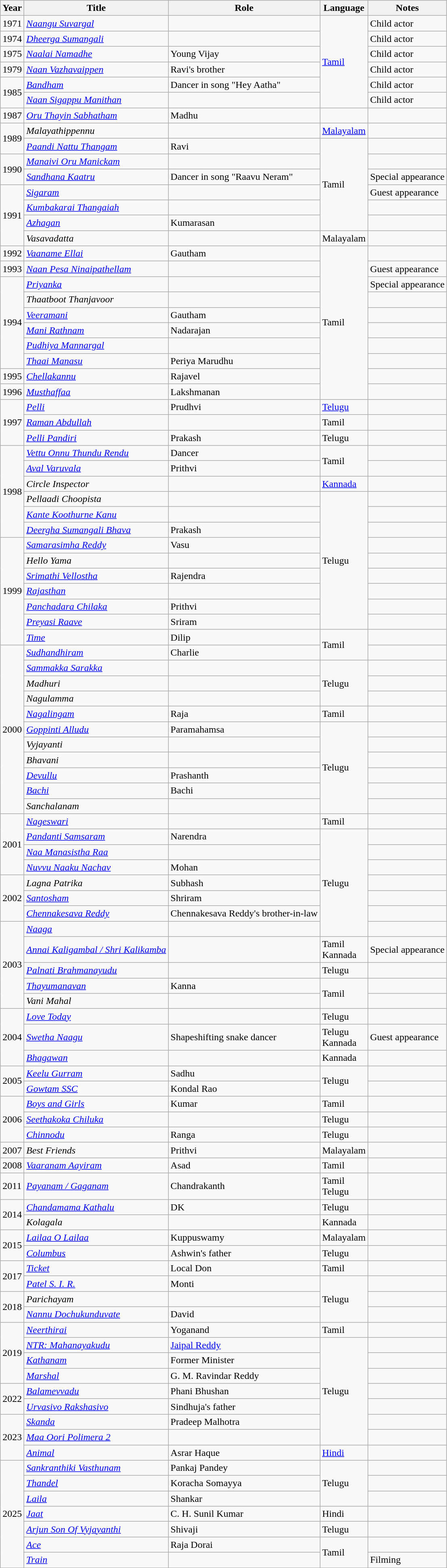<table class="wikitable sortable plainrowheaders">
<tr>
<th>Year</th>
<th>Title</th>
<th>Role</th>
<th>Language</th>
<th class="unsortable">Notes</th>
</tr>
<tr>
<td>1971</td>
<td><em><a href='#'>Naangu Suvargal</a></em></td>
<td></td>
<td rowspan="6"><a href='#'>Tamil</a></td>
<td>Child actor</td>
</tr>
<tr>
<td>1974</td>
<td><em><a href='#'>Dheerga Sumangali</a></em></td>
<td></td>
<td>Child actor</td>
</tr>
<tr>
<td>1975</td>
<td><em><a href='#'>Naalai Namadhe</a></em></td>
<td>Young Vijay</td>
<td>Child actor</td>
</tr>
<tr>
<td>1979</td>
<td><em><a href='#'>Naan Vazhavaippen</a></em></td>
<td>Ravi's brother</td>
<td>Child actor</td>
</tr>
<tr>
<td rowspan="2">1985</td>
<td><em><a href='#'>Bandham</a></em></td>
<td>Dancer in song "Hey Aatha"</td>
<td>Child actor</td>
</tr>
<tr>
<td><em><a href='#'>Naan Sigappu Manithan</a></em></td>
<td></td>
<td>Child actor</td>
</tr>
<tr>
<td>1987</td>
<td><em><a href='#'>Oru Thayin Sabhatham</a></em></td>
<td>Madhu</td>
<td></td>
</tr>
<tr>
<td rowspan="2">1989</td>
<td><em>Malayathippennu</em></td>
<td></td>
<td><a href='#'>Malayalam</a></td>
<td></td>
</tr>
<tr>
<td><em><a href='#'>Paandi Nattu Thangam</a></em></td>
<td>Ravi</td>
<td rowspan="6">Tamil</td>
<td></td>
</tr>
<tr>
<td rowspan="2">1990</td>
<td><em><a href='#'>Manaivi Oru Manickam</a></em></td>
<td></td>
<td></td>
</tr>
<tr>
<td><em><a href='#'>Sandhana Kaatru</a></em></td>
<td>Dancer in song "Raavu Neram"</td>
<td>Special appearance</td>
</tr>
<tr>
<td rowspan="4">1991</td>
<td><em><a href='#'>Sigaram</a></em></td>
<td></td>
<td>Guest appearance</td>
</tr>
<tr>
<td><em><a href='#'>Kumbakarai Thangaiah</a></em></td>
<td></td>
<td></td>
</tr>
<tr>
<td><em><a href='#'>Azhagan</a></em></td>
<td>Kumarasan</td>
<td></td>
</tr>
<tr>
<td><em>Vasavadatta</em></td>
<td></td>
<td>Malayalam</td>
<td></td>
</tr>
<tr>
<td>1992</td>
<td><em><a href='#'>Vaaname Ellai</a></em></td>
<td>Gautham</td>
<td rowspan="10">Tamil</td>
<td></td>
</tr>
<tr>
<td>1993</td>
<td><em><a href='#'>Naan Pesa Ninaipathellam</a></em></td>
<td></td>
<td>Guest appearance</td>
</tr>
<tr>
<td rowspan="6">1994</td>
<td><em><a href='#'>Priyanka</a></em></td>
<td></td>
<td>Special appearance</td>
</tr>
<tr>
<td><em>Thaatboot Thanjavoor</em></td>
<td></td>
<td></td>
</tr>
<tr>
<td><em><a href='#'>Veeramani</a></em></td>
<td>Gautham</td>
<td></td>
</tr>
<tr>
<td><em><a href='#'>Mani Rathnam</a></em></td>
<td>Nadarajan</td>
<td></td>
</tr>
<tr>
<td><em><a href='#'>Pudhiya Mannargal</a></em></td>
<td></td>
<td></td>
</tr>
<tr>
<td><em><a href='#'>Thaai Manasu</a></em></td>
<td>Periya Marudhu</td>
<td></td>
</tr>
<tr>
<td>1995</td>
<td><em><a href='#'>Chellakannu</a></em></td>
<td>Rajavel</td>
<td></td>
</tr>
<tr>
<td>1996</td>
<td><em><a href='#'>Musthaffaa</a></em></td>
<td>Lakshmanan</td>
<td></td>
</tr>
<tr>
<td rowspan="3">1997</td>
<td><em><a href='#'>Pelli</a></em></td>
<td>Prudhvi</td>
<td><a href='#'>Telugu</a></td>
<td></td>
</tr>
<tr>
<td><em><a href='#'>Raman Abdullah</a></em></td>
<td></td>
<td>Tamil</td>
<td></td>
</tr>
<tr>
<td><em><a href='#'>Pelli Pandiri</a></em></td>
<td>Prakash</td>
<td>Telugu</td>
<td></td>
</tr>
<tr>
<td rowspan="6">1998</td>
<td><em><a href='#'>Vettu Onnu Thundu Rendu</a></em></td>
<td>Dancer</td>
<td rowspan="2">Tamil</td>
<td></td>
</tr>
<tr>
<td><em><a href='#'>Aval Varuvala</a></em></td>
<td>Prithvi</td>
<td></td>
</tr>
<tr>
<td><em>Circle Inspector</em></td>
<td></td>
<td><a href='#'>Kannada</a></td>
<td></td>
</tr>
<tr>
<td><em>Pellaadi Choopista</em></td>
<td></td>
<td rowspan="9">Telugu</td>
<td></td>
</tr>
<tr>
<td><em><a href='#'>Kante Koothurne Kanu</a></em></td>
<td></td>
<td></td>
</tr>
<tr>
<td><em><a href='#'>Deergha Sumangali Bhava</a></em></td>
<td>Prakash</td>
<td></td>
</tr>
<tr>
<td rowspan="7">1999</td>
<td><em><a href='#'>Samarasimha Reddy</a></em></td>
<td>Vasu</td>
<td></td>
</tr>
<tr>
<td><em>Hello Yama</em></td>
<td></td>
<td></td>
</tr>
<tr>
<td><em><a href='#'>Srimathi Vellostha</a></em></td>
<td>Rajendra</td>
<td></td>
</tr>
<tr>
<td><em><a href='#'>Rajasthan</a></em></td>
<td></td>
<td></td>
</tr>
<tr>
<td><em><a href='#'>Panchadara Chilaka</a></em></td>
<td>Prithvi</td>
<td></td>
</tr>
<tr>
<td><em><a href='#'>Preyasi Raave</a></em></td>
<td>Sriram</td>
<td></td>
</tr>
<tr>
<td><em><a href='#'>Time</a></em></td>
<td>Dilip</td>
<td rowspan="2">Tamil</td>
<td></td>
</tr>
<tr>
<td rowspan="11">2000</td>
<td><em><a href='#'>Sudhandhiram</a></em></td>
<td>Charlie</td>
<td></td>
</tr>
<tr>
<td><em><a href='#'>Sammakka Sarakka</a></em></td>
<td></td>
<td rowspan="3">Telugu</td>
<td></td>
</tr>
<tr>
<td><em>Madhuri</em></td>
<td></td>
<td></td>
</tr>
<tr>
<td><em>Nagulamma</em></td>
<td></td>
<td></td>
</tr>
<tr>
<td><em><a href='#'>Nagalingam</a></em></td>
<td>Raja</td>
<td>Tamil</td>
<td></td>
</tr>
<tr>
<td><em><a href='#'>Goppinti Alludu</a></em></td>
<td>Paramahamsa</td>
<td rowspan="6">Telugu</td>
<td></td>
</tr>
<tr>
<td><em>Vyjayanti</em></td>
<td></td>
<td></td>
</tr>
<tr>
<td><em>Bhavani</em></td>
<td></td>
<td></td>
</tr>
<tr>
<td><em><a href='#'>Devullu</a></em></td>
<td>Prashanth</td>
<td></td>
</tr>
<tr>
<td><em><a href='#'>Bachi</a></em></td>
<td>Bachi</td>
<td></td>
</tr>
<tr>
<td><em>Sanchalanam</em></td>
<td></td>
<td></td>
</tr>
<tr>
<td rowspan="4">2001</td>
<td><em><a href='#'>Nageswari</a></em></td>
<td></td>
<td>Tamil</td>
<td></td>
</tr>
<tr>
<td><em><a href='#'>Pandanti Samsaram</a></em></td>
<td>Narendra</td>
<td rowspan="7">Telugu</td>
<td></td>
</tr>
<tr>
<td><em><a href='#'>Naa Manasistha Raa</a></em></td>
<td></td>
<td></td>
</tr>
<tr>
<td><em><a href='#'>Nuvvu Naaku Nachav</a></em></td>
<td>Mohan</td>
<td></td>
</tr>
<tr>
<td rowspan="3">2002</td>
<td><em>Lagna Patrika</em></td>
<td>Subhash</td>
<td></td>
</tr>
<tr>
<td><em><a href='#'>Santosham</a></em></td>
<td>Shriram</td>
<td></td>
</tr>
<tr>
<td><em><a href='#'>Chennakesava Reddy</a></em></td>
<td>Chennakesava Reddy's brother-in-law</td>
<td></td>
</tr>
<tr>
<td rowspan="5">2003</td>
<td><em><a href='#'>Naaga</a></em></td>
<td></td>
<td></td>
</tr>
<tr>
<td><em><a href='#'>Annai Kaligambal / Shri Kalikamba</a></em></td>
<td></td>
<td>Tamil<br>Kannada</td>
<td>Special appearance</td>
</tr>
<tr>
<td><em><a href='#'>Palnati Brahmanayudu</a></em></td>
<td></td>
<td>Telugu</td>
<td></td>
</tr>
<tr>
<td><em><a href='#'>Thayumanavan</a></em></td>
<td>Kanna</td>
<td rowspan="2">Tamil</td>
<td></td>
</tr>
<tr>
<td><em>Vani Mahal</em></td>
<td></td>
<td></td>
</tr>
<tr>
<td rowspan="3">2004</td>
<td><em><a href='#'>Love Today</a></em></td>
<td></td>
<td>Telugu</td>
<td></td>
</tr>
<tr>
<td><em><a href='#'>Swetha Naagu</a></em></td>
<td>Shapeshifting snake dancer</td>
<td>Telugu<br>Kannada</td>
<td>Guest appearance</td>
</tr>
<tr>
<td><em><a href='#'>Bhagawan</a></em></td>
<td></td>
<td>Kannada</td>
<td></td>
</tr>
<tr>
<td rowspan="2">2005</td>
<td><em><a href='#'>Keelu Gurram</a></em></td>
<td>Sadhu</td>
<td rowspan="2">Telugu</td>
<td></td>
</tr>
<tr>
<td><em><a href='#'>Gowtam SSC</a></em></td>
<td>Kondal Rao</td>
<td></td>
</tr>
<tr>
<td rowspan="3">2006</td>
<td><em><a href='#'>Boys and Girls</a></em></td>
<td>Kumar</td>
<td>Tamil</td>
<td></td>
</tr>
<tr>
<td><em><a href='#'>Seethakoka Chiluka</a></em></td>
<td></td>
<td>Telugu</td>
<td></td>
</tr>
<tr>
<td><em><a href='#'>Chinnodu</a></em></td>
<td>Ranga</td>
<td>Telugu</td>
<td></td>
</tr>
<tr>
<td>2007</td>
<td><em>Best Friends</em></td>
<td>Prithvi</td>
<td>Malayalam</td>
<td></td>
</tr>
<tr>
<td>2008</td>
<td><em><a href='#'>Vaaranam Aayiram</a></em></td>
<td>Asad</td>
<td>Tamil</td>
<td></td>
</tr>
<tr>
<td>2011</td>
<td><em><a href='#'>Payanam / Gaganam</a></em></td>
<td>Chandrakanth</td>
<td>Tamil<br>Telugu</td>
<td></td>
</tr>
<tr>
<td rowspan="2">2014</td>
<td><em><a href='#'>Chandamama Kathalu</a></em></td>
<td>DK</td>
<td>Telugu</td>
<td></td>
</tr>
<tr>
<td><em>Kolagala</em></td>
<td></td>
<td>Kannada</td>
<td></td>
</tr>
<tr>
<td rowspan="2">2015</td>
<td><em><a href='#'>Lailaa O Lailaa</a></em></td>
<td>Kuppuswamy</td>
<td>Malayalam</td>
<td></td>
</tr>
<tr>
<td><em><a href='#'>Columbus</a></em></td>
<td>Ashwin's father</td>
<td>Telugu</td>
<td></td>
</tr>
<tr>
<td rowspan="2">2017</td>
<td><em><a href='#'>Ticket</a></em></td>
<td>Local Don</td>
<td>Tamil</td>
<td></td>
</tr>
<tr>
<td><em><a href='#'>Patel S. I. R.</a></em></td>
<td>Monti</td>
<td rowspan="3">Telugu</td>
<td></td>
</tr>
<tr>
<td rowspan="2">2018</td>
<td><em>Parichayam</em></td>
<td></td>
<td></td>
</tr>
<tr>
<td><em><a href='#'>Nannu Dochukunduvate</a></em></td>
<td>David</td>
<td></td>
</tr>
<tr>
<td rowspan="4">2019</td>
<td><em><a href='#'>Neerthirai</a></em></td>
<td>Yoganand</td>
<td>Tamil</td>
<td></td>
</tr>
<tr>
<td><em><a href='#'>NTR: Mahanayakudu</a></em></td>
<td><a href='#'>Jaipal Reddy</a></td>
<td rowspan="7">Telugu</td>
<td></td>
</tr>
<tr>
<td><em><a href='#'>Kathanam</a></em></td>
<td>Former Minister</td>
<td></td>
</tr>
<tr>
<td><em><a href='#'>Marshal</a></em></td>
<td>G. M. Ravindar Reddy</td>
<td></td>
</tr>
<tr>
<td rowspan="2">2022</td>
<td><em><a href='#'>Balamevvadu</a></em></td>
<td>Phani Bhushan</td>
<td></td>
</tr>
<tr>
<td><em><a href='#'>Urvasivo Rakshasivo</a></em></td>
<td>Sindhuja's father</td>
<td></td>
</tr>
<tr>
<td rowspan="3">2023</td>
<td><em><a href='#'>Skanda</a></em></td>
<td>Pradeep Malhotra</td>
<td></td>
</tr>
<tr>
<td><em><a href='#'>Maa Oori Polimera 2</a></em></td>
<td></td>
<td></td>
</tr>
<tr>
<td><em><a href='#'>Animal</a></em></td>
<td>Asrar Haque</td>
<td><a href='#'>Hindi</a></td>
<td></td>
</tr>
<tr>
<td rowspan="7">2025</td>
<td><em><a href='#'>Sankranthiki Vasthunam</a></em></td>
<td>Pankaj Pandey</td>
<td rowspan="3">Telugu</td>
<td></td>
</tr>
<tr>
<td><em><a href='#'>Thandel</a></em></td>
<td>Koracha Somayya</td>
<td></td>
</tr>
<tr>
<td><em><a href='#'>Laila</a></em></td>
<td>Shankar</td>
<td></td>
</tr>
<tr>
<td><em><a href='#'>Jaat</a></em></td>
<td>C. H. Sunil Kumar</td>
<td>Hindi</td>
<td></td>
</tr>
<tr>
<td><em><a href='#'>Arjun Son Of Vyjayanthi</a></em></td>
<td>Shivaji</td>
<td>Telugu</td>
<td></td>
</tr>
<tr>
<td><em><a href='#'>Ace</a></em></td>
<td>Raja Dorai</td>
<td rowspan="2">Tamil</td>
<td></td>
</tr>
<tr>
<td><em><a href='#'>Train</a></em></td>
<td></td>
<td>Filming</td>
</tr>
<tr>
</tr>
</table>
